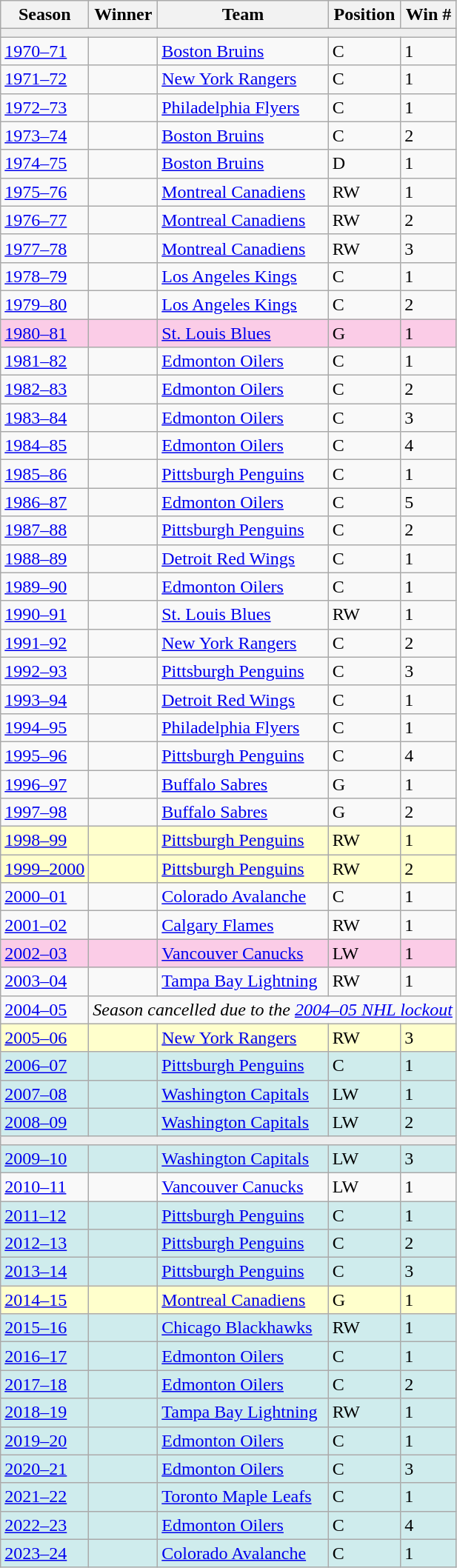<table class="wikitable sortable">
<tr>
<th>Season</th>
<th>Winner</th>
<th>Team</th>
<th>Position</th>
<th>Win #</th>
</tr>
<tr bgcolor="eeeeee">
<td colspan=5;></td>
</tr>
<tr>
<td><a href='#'>1970–71</a></td>
<td></td>
<td><a href='#'>Boston Bruins</a></td>
<td>C</td>
<td>1</td>
</tr>
<tr>
<td><a href='#'>1971–72</a></td>
<td></td>
<td><a href='#'>New York Rangers</a></td>
<td>C</td>
<td>1</td>
</tr>
<tr>
<td><a href='#'>1972–73</a></td>
<td></td>
<td><a href='#'>Philadelphia Flyers</a></td>
<td>C</td>
<td>1</td>
</tr>
<tr>
<td><a href='#'>1973–74</a></td>
<td></td>
<td><a href='#'>Boston Bruins</a></td>
<td>C</td>
<td>2</td>
</tr>
<tr>
<td><a href='#'>1974–75</a></td>
<td></td>
<td><a href='#'>Boston Bruins</a></td>
<td>D</td>
<td>1</td>
</tr>
<tr>
<td><a href='#'>1975–76</a></td>
<td></td>
<td><a href='#'>Montreal Canadiens</a></td>
<td>RW</td>
<td>1</td>
</tr>
<tr>
<td><a href='#'>1976–77</a></td>
<td></td>
<td><a href='#'>Montreal Canadiens</a></td>
<td>RW</td>
<td>2</td>
</tr>
<tr>
<td><a href='#'>1977–78</a></td>
<td></td>
<td><a href='#'>Montreal Canadiens</a></td>
<td>RW</td>
<td>3</td>
</tr>
<tr>
<td><a href='#'>1978–79</a></td>
<td></td>
<td><a href='#'>Los Angeles Kings</a></td>
<td>C</td>
<td>1</td>
</tr>
<tr>
<td><a href='#'>1979–80</a></td>
<td></td>
<td><a href='#'>Los Angeles Kings</a></td>
<td>C</td>
<td>2</td>
</tr>
<tr bgcolor="#FBCCE7">
<td><a href='#'>1980–81</a></td>
<td></td>
<td><a href='#'>St. Louis Blues</a></td>
<td>G</td>
<td>1</td>
</tr>
<tr>
<td><a href='#'>1981–82</a></td>
<td></td>
<td><a href='#'>Edmonton Oilers</a></td>
<td>C</td>
<td>1</td>
</tr>
<tr>
<td><a href='#'>1982–83</a></td>
<td></td>
<td><a href='#'>Edmonton Oilers</a></td>
<td>C</td>
<td>2</td>
</tr>
<tr>
<td><a href='#'>1983–84</a></td>
<td></td>
<td><a href='#'>Edmonton Oilers</a></td>
<td>C</td>
<td>3</td>
</tr>
<tr>
<td><a href='#'>1984–85</a></td>
<td></td>
<td><a href='#'>Edmonton Oilers</a></td>
<td>C</td>
<td>4</td>
</tr>
<tr>
<td><a href='#'>1985–86</a></td>
<td></td>
<td><a href='#'>Pittsburgh Penguins</a></td>
<td>C</td>
<td>1</td>
</tr>
<tr>
<td><a href='#'>1986–87</a></td>
<td></td>
<td><a href='#'>Edmonton Oilers</a></td>
<td>C</td>
<td>5</td>
</tr>
<tr>
<td><a href='#'>1987–88</a></td>
<td></td>
<td><a href='#'>Pittsburgh Penguins</a></td>
<td>C</td>
<td>2</td>
</tr>
<tr>
<td><a href='#'>1988–89</a></td>
<td></td>
<td><a href='#'>Detroit Red Wings</a></td>
<td>C</td>
<td>1</td>
</tr>
<tr>
<td><a href='#'>1989–90</a></td>
<td></td>
<td><a href='#'>Edmonton Oilers</a></td>
<td>C</td>
<td>1</td>
</tr>
<tr>
<td><a href='#'>1990–91</a></td>
<td></td>
<td><a href='#'>St. Louis Blues</a></td>
<td>RW</td>
<td>1</td>
</tr>
<tr>
<td><a href='#'>1991–92</a></td>
<td></td>
<td><a href='#'>New York Rangers</a></td>
<td>C</td>
<td>2</td>
</tr>
<tr>
<td><a href='#'>1992–93</a></td>
<td></td>
<td><a href='#'>Pittsburgh Penguins</a></td>
<td>C</td>
<td>3</td>
</tr>
<tr>
<td><a href='#'>1993–94</a></td>
<td></td>
<td><a href='#'>Detroit Red Wings</a></td>
<td>C</td>
<td>1</td>
</tr>
<tr>
<td><a href='#'>1994–95</a></td>
<td></td>
<td><a href='#'>Philadelphia Flyers</a></td>
<td>C</td>
<td>1</td>
</tr>
<tr>
<td><a href='#'>1995–96</a></td>
<td></td>
<td><a href='#'>Pittsburgh Penguins</a></td>
<td>C</td>
<td>4</td>
</tr>
<tr>
<td><a href='#'>1996–97</a></td>
<td></td>
<td><a href='#'>Buffalo Sabres</a></td>
<td>G</td>
<td>1</td>
</tr>
<tr>
<td><a href='#'>1997–98</a></td>
<td></td>
<td><a href='#'>Buffalo Sabres</a></td>
<td>G</td>
<td>2</td>
</tr>
<tr bgcolor="#FFFFCC">
<td><a href='#'>1998–99</a></td>
<td></td>
<td><a href='#'>Pittsburgh Penguins</a></td>
<td>RW</td>
<td>1</td>
</tr>
<tr bgcolor="#FFFFCC">
<td><a href='#'>1999–2000</a></td>
<td></td>
<td><a href='#'>Pittsburgh Penguins</a></td>
<td>RW</td>
<td>2</td>
</tr>
<tr>
<td><a href='#'>2000–01</a></td>
<td></td>
<td><a href='#'>Colorado Avalanche</a></td>
<td>C</td>
<td>1</td>
</tr>
<tr>
<td><a href='#'>2001–02</a></td>
<td></td>
<td><a href='#'>Calgary Flames</a></td>
<td>RW</td>
<td>1</td>
</tr>
<tr bgcolor="#FBCCE7">
<td><a href='#'>2002–03</a></td>
<td></td>
<td><a href='#'>Vancouver Canucks</a></td>
<td>LW</td>
<td>1</td>
</tr>
<tr>
<td><a href='#'>2003–04</a></td>
<td></td>
<td><a href='#'>Tampa Bay Lightning</a></td>
<td>RW</td>
<td>1</td>
</tr>
<tr>
<td><a href='#'>2004–05</a></td>
<td colspan=4 align="center"><em>Season cancelled due to the <a href='#'>2004–05 NHL lockout</a></em></td>
</tr>
<tr bgcolor="#FFFFCC">
<td><a href='#'>2005–06</a></td>
<td></td>
<td><a href='#'>New York Rangers</a></td>
<td>RW</td>
<td>3</td>
</tr>
<tr bgcolor="#CFECEC">
<td><a href='#'>2006–07</a></td>
<td></td>
<td><a href='#'>Pittsburgh Penguins</a></td>
<td>C</td>
<td>1</td>
</tr>
<tr bgcolor="#CFECED">
<td><a href='#'>2007–08</a></td>
<td></td>
<td><a href='#'>Washington Capitals</a></td>
<td>LW</td>
<td>1</td>
</tr>
<tr bgcolor="#CFECED">
<td><a href='#'>2008–09</a></td>
<td></td>
<td><a href='#'>Washington Capitals</a></td>
<td>LW</td>
<td>2</td>
</tr>
<tr bgcolor="eeeeee">
<td colspan=5;></td>
</tr>
<tr bgcolor="#CFECED">
<td><a href='#'>2009–10</a></td>
<td></td>
<td><a href='#'>Washington Capitals</a></td>
<td>LW</td>
<td>3</td>
</tr>
<tr>
<td><a href='#'>2010–11</a></td>
<td></td>
<td><a href='#'>Vancouver Canucks</a></td>
<td>LW</td>
<td>1</td>
</tr>
<tr bgcolor="#CFECED">
<td><a href='#'>2011–12</a></td>
<td></td>
<td><a href='#'>Pittsburgh Penguins</a></td>
<td>C</td>
<td>1</td>
</tr>
<tr bgcolor="#CFECED">
<td><a href='#'>2012–13</a></td>
<td></td>
<td><a href='#'>Pittsburgh Penguins</a></td>
<td>C</td>
<td>2</td>
</tr>
<tr bgcolor="#CFECED">
<td><a href='#'>2013–14</a></td>
<td></td>
<td><a href='#'>Pittsburgh Penguins</a></td>
<td>C</td>
<td>3</td>
</tr>
<tr bgcolor="#FFFFCC">
<td><a href='#'>2014–15</a></td>
<td></td>
<td><a href='#'>Montreal Canadiens</a></td>
<td>G</td>
<td>1</td>
</tr>
<tr bgcolor="#CFECED">
<td><a href='#'>2015–16</a></td>
<td></td>
<td><a href='#'>Chicago Blackhawks</a></td>
<td>RW</td>
<td>1</td>
</tr>
<tr bgcolor="#CFECED">
<td><a href='#'>2016–17</a></td>
<td></td>
<td><a href='#'>Edmonton Oilers</a></td>
<td>C</td>
<td>1</td>
</tr>
<tr bgcolor="#CFECED">
<td><a href='#'>2017–18</a></td>
<td></td>
<td><a href='#'>Edmonton Oilers</a></td>
<td>C</td>
<td>2</td>
</tr>
<tr bgcolor="#CFECED">
<td><a href='#'>2018–19</a></td>
<td></td>
<td><a href='#'>Tampa Bay Lightning</a></td>
<td>RW</td>
<td>1</td>
</tr>
<tr bgcolor="#CFECED">
<td><a href='#'>2019–20</a></td>
<td></td>
<td><a href='#'>Edmonton Oilers</a></td>
<td>C</td>
<td>1</td>
</tr>
<tr bgcolor="#CFECED">
<td><a href='#'>2020–21</a></td>
<td></td>
<td><a href='#'>Edmonton Oilers</a></td>
<td>C</td>
<td>3</td>
</tr>
<tr bgcolor="#CFECED">
<td><a href='#'>2021–22</a></td>
<td></td>
<td><a href='#'>Toronto Maple Leafs</a></td>
<td>C</td>
<td>1</td>
</tr>
<tr bgcolor="#CFECED">
<td><a href='#'>2022–23</a></td>
<td></td>
<td><a href='#'>Edmonton Oilers</a></td>
<td>C</td>
<td>4</td>
</tr>
<tr bgcolor="#CFECED">
<td><a href='#'>2023–24</a></td>
<td></td>
<td><a href='#'>Colorado Avalanche</a></td>
<td>C</td>
<td>1</td>
</tr>
</table>
